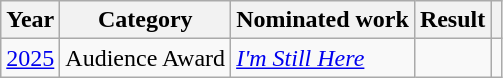<table class="wikitable sortable">
<tr>
<th>Year</th>
<th>Category</th>
<th>Nominated work</th>
<th>Result</th>
<th class="unsortable"></th>
</tr>
<tr>
<td><a href='#'>2025</a></td>
<td>Audience Award</td>
<td><em><a href='#'>I'm Still Here</a></em></td>
<td></td>
<td></td>
</tr>
</table>
